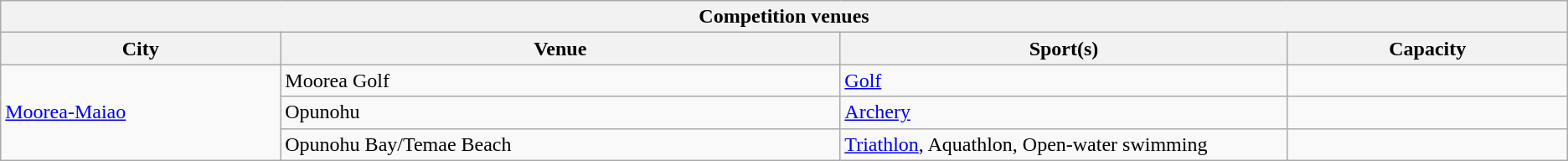<table class="wikitable">
<tr>
<th colspan="4">Competition venues</th>
</tr>
<tr>
<th colspan="1" style="width: 10%; background-color: #f2f2f2">City</th>
<th colspan="1" style="width: 20%; background-color: #f2f2f2">Venue</th>
<th colspan="1" style="width: 16%; background-color: #f2f2f2">Sport(s)</th>
<th style="width: 10%; background-color: #f2f2f2">Capacity</th>
</tr>
<tr>
<td rowspan="3"><a href='#'>Moorea-Maiao</a></td>
<td>Moorea Golf</td>
<td><a href='#'>Golf</a></td>
<td style="background: #f9f9f9; text-align: center;"></td>
</tr>
<tr>
<td>Opunohu</td>
<td><a href='#'>Archery</a></td>
<td style="background: #f9f9f9; text-align: center;"></td>
</tr>
<tr>
<td>Opunohu Bay/Temae Beach</td>
<td><a href='#'>Triathlon</a>, Aquathlon, Open-water swimming</td>
<td style="background: #f9f9f9; text-align: center;"></td>
</tr>
</table>
